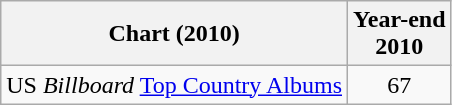<table class="wikitable">
<tr>
<th>Chart (2010)</th>
<th>Year-end<br>2010</th>
</tr>
<tr>
<td>US <em>Billboard</em> <a href='#'>Top Country Albums</a></td>
<td style="text-align:center;">67</td>
</tr>
</table>
